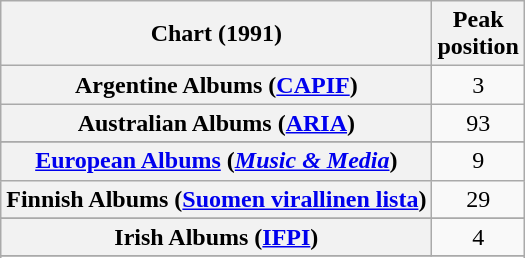<table class="wikitable sortable plainrowheaders" style="text-align:center">
<tr>
<th scope="col">Chart (1991)</th>
<th scope="col">Peak<br>position</th>
</tr>
<tr>
<th scope="row">Argentine Albums (<a href='#'>CAPIF</a>)</th>
<td>3</td>
</tr>
<tr>
<th scope="row">Australian Albums (<a href='#'>ARIA</a>)</th>
<td>93</td>
</tr>
<tr>
</tr>
<tr>
</tr>
<tr>
<th scope="row"><a href='#'>European Albums</a> (<em><a href='#'>Music & Media</a></em>)</th>
<td>9</td>
</tr>
<tr>
<th scope="row">Finnish Albums (<a href='#'>Suomen virallinen lista</a>)</th>
<td>29</td>
</tr>
<tr>
</tr>
<tr>
<th scope="row">Irish Albums (<a href='#'>IFPI</a>)</th>
<td>4</td>
</tr>
<tr>
</tr>
<tr>
</tr>
<tr>
</tr>
<tr>
</tr>
</table>
